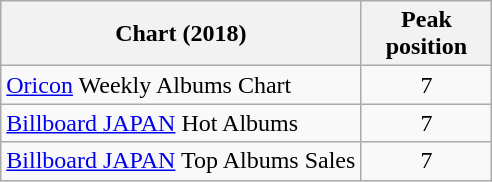<table class="wikitable plainrowheaders" style="text-align:center;">
<tr>
<th>Chart (2018)</th>
<th style="width:5em;">Peak position</th>
</tr>
<tr>
<td style="text-align:left;"><a href='#'>Oricon</a> Weekly Albums Chart</td>
<td>7</td>
</tr>
<tr>
<td style="text-align:left;"><a href='#'>Billboard JAPAN</a> Hot Albums</td>
<td>7</td>
</tr>
<tr>
<td style="text-align:left;"><a href='#'>Billboard JAPAN</a> Top Albums Sales</td>
<td>7</td>
</tr>
</table>
